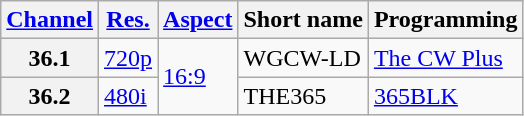<table class="wikitable">
<tr>
<th scope = "col"><a href='#'>Channel</a></th>
<th scope = "col"><a href='#'>Res.</a></th>
<th scope = "col"><a href='#'>Aspect</a></th>
<th scope = "col">Short name</th>
<th scope = "col">Programming</th>
</tr>
<tr>
<th scope = "row">36.1</th>
<td><a href='#'>720p</a></td>
<td rowspan=2><a href='#'>16:9</a></td>
<td>WGCW-LD</td>
<td><a href='#'>The CW Plus</a></td>
</tr>
<tr>
<th scope = "row">36.2</th>
<td><a href='#'>480i</a></td>
<td>THE365</td>
<td><a href='#'>365BLK</a></td>
</tr>
</table>
